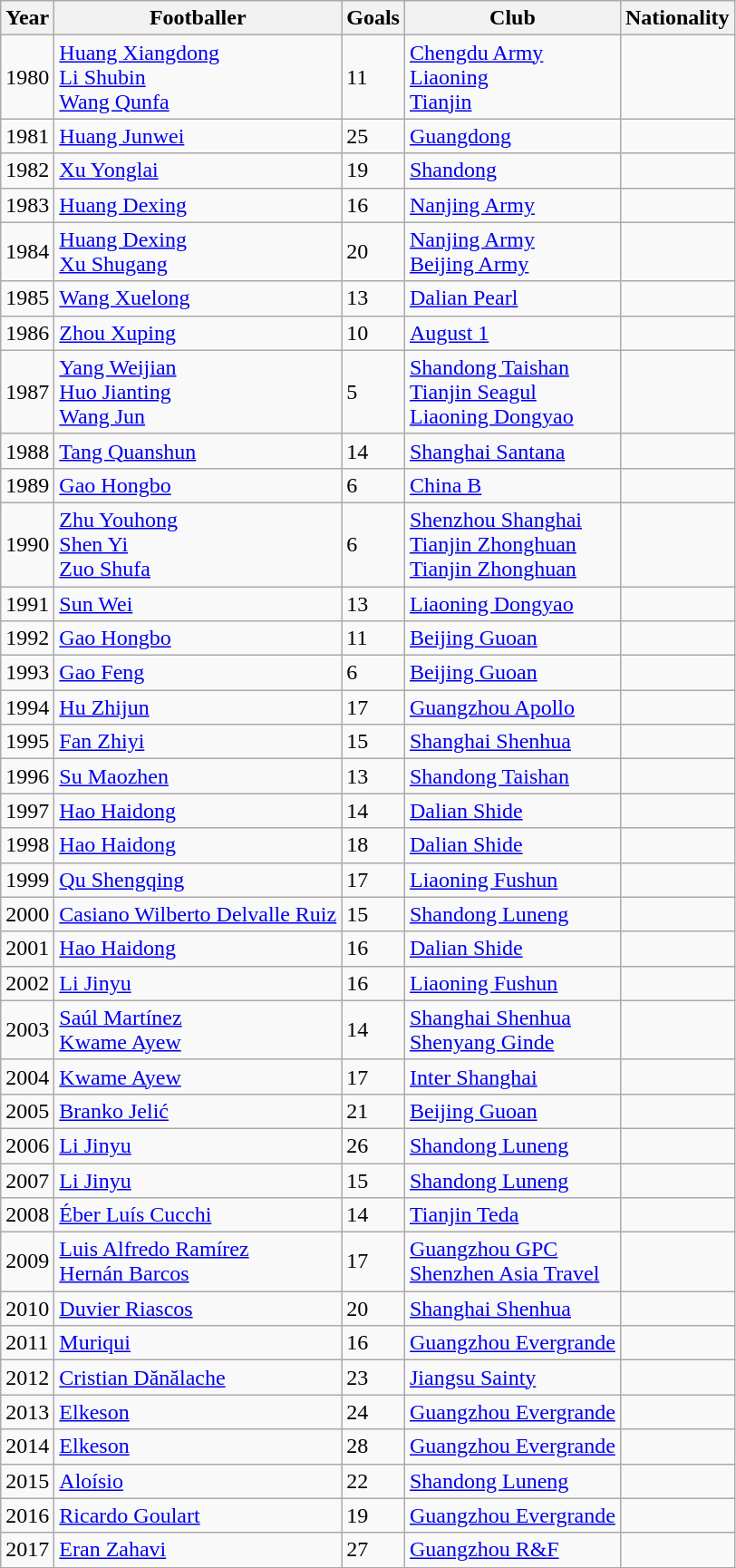<table class="wikitable">
<tr>
<th>Year</th>
<th>Footballer</th>
<th>Goals</th>
<th>Club</th>
<th>Nationality</th>
</tr>
<tr>
<td>1980</td>
<td><a href='#'>Huang Xiangdong</a><br><a href='#'>Li Shubin</a><br><a href='#'>Wang Qunfa</a></td>
<td>11</td>
<td><a href='#'>Chengdu Army</a><br><a href='#'>Liaoning</a><br><a href='#'>Tianjin</a></td>
<td><br><br></td>
</tr>
<tr>
<td>1981</td>
<td><a href='#'>Huang Junwei</a></td>
<td>25</td>
<td><a href='#'>Guangdong</a></td>
<td></td>
</tr>
<tr>
<td>1982</td>
<td><a href='#'>Xu Yonglai</a></td>
<td>19</td>
<td><a href='#'>Shandong</a></td>
<td></td>
</tr>
<tr>
<td>1983</td>
<td><a href='#'>Huang Dexing</a></td>
<td>16</td>
<td><a href='#'>Nanjing Army</a></td>
<td></td>
</tr>
<tr>
<td>1984</td>
<td><a href='#'>Huang Dexing</a><br><a href='#'>Xu Shugang</a></td>
<td>20</td>
<td><a href='#'>Nanjing Army</a><br><a href='#'>Beijing Army</a></td>
<td><br></td>
</tr>
<tr>
<td>1985</td>
<td><a href='#'>Wang Xuelong</a></td>
<td>13</td>
<td><a href='#'>Dalian Pearl</a></td>
<td></td>
</tr>
<tr>
<td>1986</td>
<td><a href='#'>Zhou Xuping</a></td>
<td>10</td>
<td><a href='#'>August 1</a></td>
<td></td>
</tr>
<tr>
<td>1987</td>
<td><a href='#'>Yang Weijian</a><br><a href='#'>Huo Jianting</a><br><a href='#'>Wang Jun</a></td>
<td>5</td>
<td><a href='#'>Shandong Taishan</a><br><a href='#'>Tianjin Seagul</a><br><a href='#'>Liaoning Dongyao</a></td>
<td><br><br></td>
</tr>
<tr>
<td>1988</td>
<td><a href='#'>Tang Quanshun</a></td>
<td>14</td>
<td><a href='#'>Shanghai Santana</a></td>
<td></td>
</tr>
<tr>
<td>1989</td>
<td><a href='#'>Gao Hongbo</a></td>
<td>6</td>
<td><a href='#'>China B</a></td>
<td></td>
</tr>
<tr>
<td>1990</td>
<td><a href='#'>Zhu Youhong</a><br><a href='#'>Shen Yi</a><br><a href='#'>Zuo Shufa</a></td>
<td>6</td>
<td><a href='#'>Shenzhou Shanghai</a><br><a href='#'>Tianjin Zhonghuan</a><br><a href='#'>Tianjin Zhonghuan</a></td>
<td><br><br></td>
</tr>
<tr>
<td>1991</td>
<td><a href='#'>Sun Wei</a></td>
<td>13</td>
<td><a href='#'>Liaoning Dongyao</a></td>
<td></td>
</tr>
<tr>
<td>1992</td>
<td><a href='#'>Gao Hongbo</a></td>
<td>11</td>
<td><a href='#'>Beijing Guoan</a></td>
<td></td>
</tr>
<tr>
<td>1993</td>
<td><a href='#'>Gao Feng</a></td>
<td>6</td>
<td><a href='#'>Beijing Guoan</a></td>
<td></td>
</tr>
<tr>
<td>1994</td>
<td><a href='#'>Hu Zhijun</a></td>
<td>17</td>
<td><a href='#'>Guangzhou Apollo</a></td>
<td></td>
</tr>
<tr>
<td>1995</td>
<td><a href='#'>Fan Zhiyi</a></td>
<td>15</td>
<td><a href='#'>Shanghai Shenhua</a></td>
<td></td>
</tr>
<tr>
<td>1996</td>
<td><a href='#'>Su Maozhen</a></td>
<td>13</td>
<td><a href='#'>Shandong Taishan</a></td>
<td></td>
</tr>
<tr>
<td>1997</td>
<td><a href='#'>Hao Haidong</a></td>
<td>14</td>
<td><a href='#'>Dalian Shide</a></td>
<td></td>
</tr>
<tr>
<td>1998</td>
<td><a href='#'>Hao Haidong</a></td>
<td>18</td>
<td><a href='#'>Dalian Shide</a></td>
<td></td>
</tr>
<tr>
<td>1999</td>
<td><a href='#'>Qu Shengqing</a></td>
<td>17</td>
<td><a href='#'>Liaoning Fushun</a></td>
<td></td>
</tr>
<tr>
<td>2000</td>
<td><a href='#'>Casiano Wilberto Delvalle Ruiz</a></td>
<td>15</td>
<td><a href='#'>Shandong Luneng</a></td>
<td></td>
</tr>
<tr>
<td>2001</td>
<td><a href='#'>Hao Haidong</a></td>
<td>16</td>
<td><a href='#'>Dalian Shide</a></td>
<td></td>
</tr>
<tr>
<td>2002</td>
<td><a href='#'>Li Jinyu</a></td>
<td>16</td>
<td><a href='#'>Liaoning Fushun</a></td>
<td></td>
</tr>
<tr>
<td>2003</td>
<td><a href='#'>Saúl Martínez</a><br><a href='#'>Kwame Ayew</a></td>
<td>14</td>
<td><a href='#'>Shanghai Shenhua</a><br><a href='#'>Shenyang Ginde</a></td>
<td><br></td>
</tr>
<tr>
<td>2004</td>
<td><a href='#'>Kwame Ayew</a></td>
<td>17</td>
<td><a href='#'>Inter Shanghai</a></td>
<td></td>
</tr>
<tr>
<td>2005</td>
<td><a href='#'>Branko Jelić</a></td>
<td>21</td>
<td><a href='#'>Beijing Guoan</a></td>
<td></td>
</tr>
<tr>
<td>2006</td>
<td><a href='#'>Li Jinyu</a></td>
<td>26</td>
<td><a href='#'>Shandong Luneng</a></td>
<td></td>
</tr>
<tr>
<td>2007</td>
<td><a href='#'>Li Jinyu</a></td>
<td>15</td>
<td><a href='#'>Shandong Luneng</a></td>
<td></td>
</tr>
<tr>
<td>2008</td>
<td><a href='#'>Éber Luís Cucchi</a></td>
<td>14</td>
<td><a href='#'>Tianjin Teda</a></td>
<td></td>
</tr>
<tr>
<td>2009</td>
<td><a href='#'>Luis Alfredo Ramírez</a><br><a href='#'>Hernán Barcos</a></td>
<td>17</td>
<td><a href='#'>Guangzhou GPC</a><br><a href='#'>Shenzhen Asia Travel</a></td>
<td><br></td>
</tr>
<tr>
<td>2010</td>
<td><a href='#'>Duvier Riascos</a></td>
<td>20</td>
<td><a href='#'>Shanghai Shenhua</a></td>
<td></td>
</tr>
<tr>
<td>2011</td>
<td><a href='#'>Muriqui</a></td>
<td>16</td>
<td><a href='#'>Guangzhou Evergrande</a></td>
<td></td>
</tr>
<tr>
<td>2012</td>
<td><a href='#'>Cristian Dănălache</a></td>
<td>23</td>
<td><a href='#'>Jiangsu Sainty</a></td>
<td></td>
</tr>
<tr>
<td>2013</td>
<td><a href='#'>Elkeson</a></td>
<td>24</td>
<td><a href='#'>Guangzhou Evergrande</a></td>
<td></td>
</tr>
<tr>
<td>2014</td>
<td><a href='#'>Elkeson</a></td>
<td>28</td>
<td><a href='#'>Guangzhou Evergrande</a></td>
<td></td>
</tr>
<tr>
<td>2015</td>
<td><a href='#'>Aloísio</a></td>
<td>22</td>
<td><a href='#'>Shandong Luneng</a></td>
<td></td>
</tr>
<tr>
<td>2016</td>
<td><a href='#'>Ricardo Goulart</a></td>
<td>19</td>
<td><a href='#'>Guangzhou Evergrande</a></td>
<td></td>
</tr>
<tr>
<td>2017</td>
<td><a href='#'>Eran Zahavi</a></td>
<td>27</td>
<td><a href='#'>Guangzhou R&F</a></td>
<td></td>
</tr>
</table>
